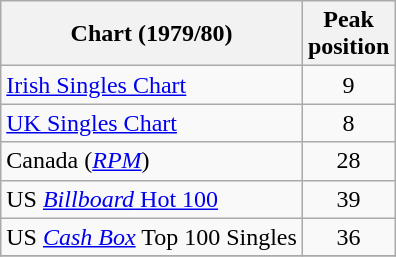<table class="wikitable sortable">
<tr>
<th>Chart (1979/80)</th>
<th>Peak<br>position</th>
</tr>
<tr>
<td><a href='#'>Irish Singles Chart</a></td>
<td align="center">9</td>
</tr>
<tr>
<td><a href='#'>UK Singles Chart</a></td>
<td align="center">8</td>
</tr>
<tr>
<td>Canada (<em><a href='#'>RPM</a></em>)</td>
<td align="center">28</td>
</tr>
<tr>
<td>US <a href='#'><em>Billboard</em> Hot 100</a></td>
<td align="center">39</td>
</tr>
<tr>
<td>US <em><a href='#'>Cash Box</a></em> Top 100 Singles</td>
<td align="center">36</td>
</tr>
<tr>
</tr>
</table>
